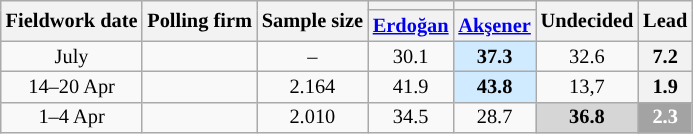<table class="wikitable mw-datatable mw-collapsible mw-collapsed" style="text-align:center; font-size:85%; line-height:14px;">
<tr>
<th rowspan="2">Fieldwork date</th>
<th rowspan="2">Polling firm</th>
<th rowspan="2">Sample size</th>
<th style="background:"></th>
<th style="background:"></th>
<th rowspan="2">Undecided</th>
<th rowspan="2">Lead</th>
</tr>
<tr>
<th><a href='#'>Erdoğan</a><br></th>
<th><a href='#'>Akşener</a><br></th>
</tr>
<tr>
<td>July</td>
<td></td>
<td>–</td>
<td>30.1</td>
<td style="background:#D0EBFF"><strong>37.3</strong></td>
<td>32.6</td>
<th style="background:">7.2</th>
</tr>
<tr>
<td>14–20 Apr</td>
<td></td>
<td>2.164</td>
<td>41.9</td>
<td style="background:#D0EBFF"><strong>43.8</strong></td>
<td>13,7</td>
<th style="background:">1.9</th>
</tr>
<tr>
<td>1–4 Apr</td>
<td></td>
<td>2.010</td>
<td>34.5</td>
<td>28.7</td>
<td style="background:#D6D6D6"><strong>36.8</strong></td>
<th style="background:#A3A3A3; color:white;">2.3</th>
</tr>
</table>
